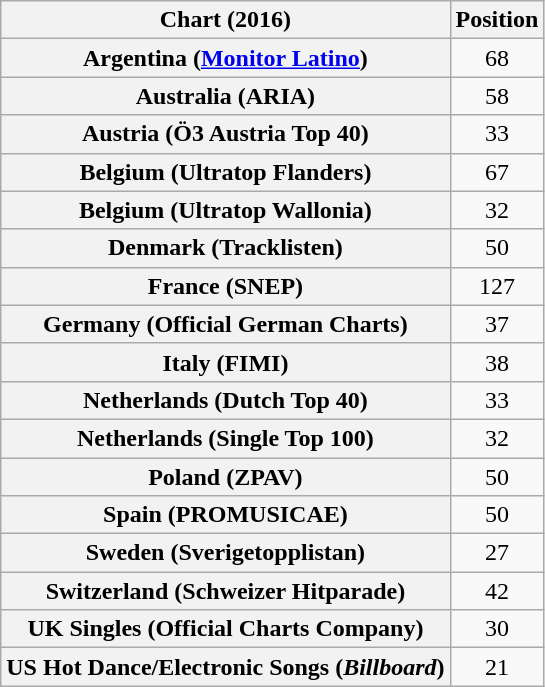<table class="wikitable sortable plainrowheaders" border="1" style="text-align:center;">
<tr>
<th>Chart (2016)</th>
<th>Position</th>
</tr>
<tr>
<th scope="row">Argentina (<a href='#'>Monitor Latino</a>)</th>
<td>68</td>
</tr>
<tr>
<th scope="row">Australia (ARIA)</th>
<td>58</td>
</tr>
<tr>
<th scope="row">Austria (Ö3 Austria Top 40)</th>
<td>33</td>
</tr>
<tr>
<th scope="row">Belgium (Ultratop Flanders)</th>
<td>67</td>
</tr>
<tr>
<th scope="row">Belgium (Ultratop Wallonia)</th>
<td>32</td>
</tr>
<tr>
<th scope="row">Denmark (Tracklisten)</th>
<td>50</td>
</tr>
<tr>
<th scope="row">France (SNEP)</th>
<td>127</td>
</tr>
<tr>
<th scope="row">Germany (Official German Charts)</th>
<td>37</td>
</tr>
<tr>
<th scope="row">Italy (FIMI)</th>
<td>38</td>
</tr>
<tr>
<th scope="row">Netherlands (Dutch Top 40)</th>
<td>33</td>
</tr>
<tr>
<th scope="row">Netherlands (Single Top 100)</th>
<td>32</td>
</tr>
<tr>
<th scope="row">Poland (ZPAV)</th>
<td>50</td>
</tr>
<tr>
<th scope="row">Spain (PROMUSICAE)</th>
<td>50</td>
</tr>
<tr>
<th scope="row">Sweden (Sverigetopplistan)</th>
<td>27</td>
</tr>
<tr>
<th scope="row">Switzerland (Schweizer Hitparade)</th>
<td>42</td>
</tr>
<tr>
<th scope="row">UK Singles (Official Charts Company)</th>
<td>30</td>
</tr>
<tr>
<th scope="row">US Hot Dance/Electronic Songs (<em>Billboard</em>)</th>
<td>21</td>
</tr>
</table>
